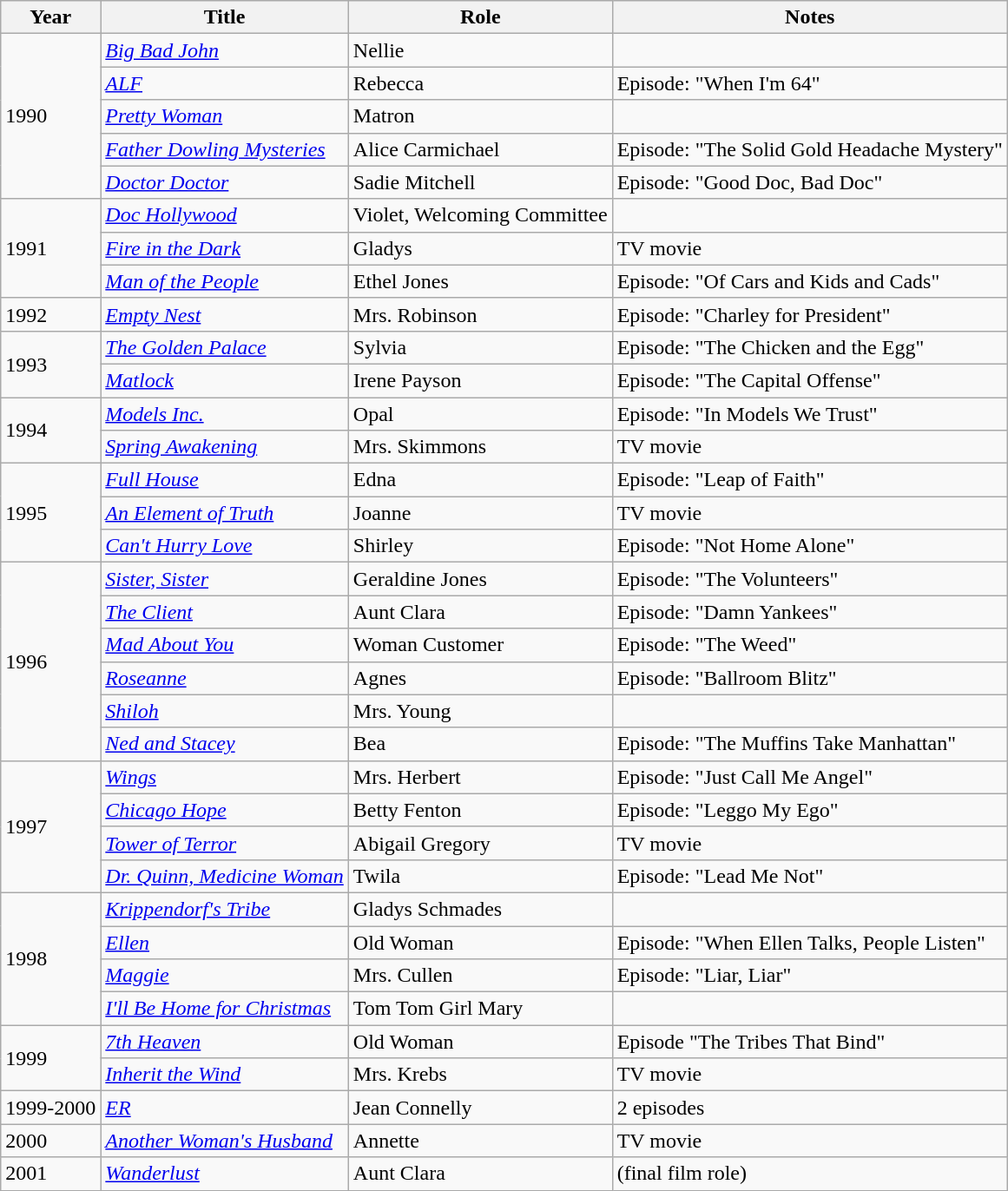<table class="wikitable">
<tr>
<th>Year</th>
<th>Title</th>
<th>Role</th>
<th>Notes</th>
</tr>
<tr>
<td rowspan="5">1990</td>
<td><em><a href='#'>Big Bad John</a></em></td>
<td>Nellie</td>
<td></td>
</tr>
<tr>
<td><em><a href='#'>ALF</a></em></td>
<td>Rebecca</td>
<td>Episode: "When I'm 64"</td>
</tr>
<tr>
<td><em><a href='#'>Pretty Woman</a></em></td>
<td>Matron</td>
<td></td>
</tr>
<tr>
<td><em><a href='#'>Father Dowling Mysteries</a></em></td>
<td>Alice Carmichael</td>
<td>Episode: "The Solid Gold Headache Mystery"</td>
</tr>
<tr>
<td><em><a href='#'>Doctor Doctor</a></em></td>
<td>Sadie Mitchell</td>
<td>Episode: "Good Doc, Bad Doc"</td>
</tr>
<tr>
<td rowspan="3">1991</td>
<td><em><a href='#'>Doc Hollywood</a></em></td>
<td>Violet, Welcoming Committee</td>
<td></td>
</tr>
<tr>
<td><em><a href='#'>Fire in the Dark</a></em></td>
<td>Gladys</td>
<td>TV movie</td>
</tr>
<tr>
<td><em><a href='#'>Man of the People</a></em></td>
<td>Ethel Jones</td>
<td>Episode: "Of Cars and Kids and Cads"</td>
</tr>
<tr>
<td>1992</td>
<td><em><a href='#'>Empty Nest</a></em></td>
<td>Mrs. Robinson</td>
<td>Episode: "Charley for President"</td>
</tr>
<tr>
<td rowspan="2">1993</td>
<td><em><a href='#'>The Golden Palace</a></em></td>
<td>Sylvia</td>
<td>Episode: "The Chicken and the Egg"</td>
</tr>
<tr>
<td><em><a href='#'>Matlock</a></em></td>
<td>Irene Payson</td>
<td>Episode: "The Capital Offense"</td>
</tr>
<tr>
<td rowspan="2">1994</td>
<td><em><a href='#'>Models Inc.</a></em></td>
<td>Opal</td>
<td>Episode: "In Models We Trust"</td>
</tr>
<tr>
<td><em><a href='#'>Spring Awakening</a></em></td>
<td>Mrs. Skimmons</td>
<td>TV movie</td>
</tr>
<tr>
<td rowspan="3">1995</td>
<td><em><a href='#'>Full House</a></em></td>
<td>Edna</td>
<td>Episode: "Leap of Faith"</td>
</tr>
<tr>
<td><em><a href='#'>An Element of Truth</a></em></td>
<td>Joanne</td>
<td>TV movie</td>
</tr>
<tr>
<td><em><a href='#'>Can't Hurry Love</a></em></td>
<td>Shirley</td>
<td>Episode: "Not Home Alone"</td>
</tr>
<tr>
<td rowspan="6">1996</td>
<td><em><a href='#'>Sister, Sister</a></em></td>
<td>Geraldine Jones</td>
<td>Episode: "The Volunteers"</td>
</tr>
<tr>
<td><em><a href='#'>The Client</a></em></td>
<td>Aunt Clara</td>
<td>Episode: "Damn Yankees"</td>
</tr>
<tr>
<td><em><a href='#'>Mad About You</a></em></td>
<td>Woman Customer</td>
<td>Episode: "The Weed"</td>
</tr>
<tr>
<td><em><a href='#'>Roseanne</a></em></td>
<td>Agnes</td>
<td>Episode: "Ballroom Blitz"</td>
</tr>
<tr>
<td><em><a href='#'>Shiloh</a></em></td>
<td>Mrs. Young</td>
<td></td>
</tr>
<tr>
<td><em><a href='#'>Ned and Stacey</a></em></td>
<td>Bea</td>
<td>Episode: "The Muffins Take Manhattan"</td>
</tr>
<tr>
<td rowspan="4">1997</td>
<td><em><a href='#'>Wings</a></em></td>
<td>Mrs. Herbert</td>
<td>Episode: "Just Call Me Angel"</td>
</tr>
<tr>
<td><em><a href='#'>Chicago Hope</a></em></td>
<td>Betty Fenton</td>
<td>Episode: "Leggo My Ego"</td>
</tr>
<tr>
<td><em><a href='#'>Tower of Terror</a></em></td>
<td>Abigail Gregory</td>
<td>TV movie</td>
</tr>
<tr>
<td><em><a href='#'>Dr. Quinn, Medicine Woman</a></em></td>
<td>Twila</td>
<td>Episode: "Lead Me Not"</td>
</tr>
<tr>
<td rowspan="4">1998</td>
<td><em><a href='#'>Krippendorf's Tribe</a></em></td>
<td>Gladys Schmades</td>
<td></td>
</tr>
<tr>
<td><em><a href='#'>Ellen</a></em></td>
<td>Old Woman</td>
<td>Episode: "When Ellen Talks, People Listen"</td>
</tr>
<tr>
<td><em><a href='#'>Maggie</a></em></td>
<td>Mrs. Cullen</td>
<td>Episode: "Liar, Liar"</td>
</tr>
<tr>
<td><em><a href='#'>I'll Be Home for Christmas</a></em></td>
<td>Tom Tom Girl Mary</td>
<td></td>
</tr>
<tr>
<td rowspan=2">1999</td>
<td><em><a href='#'>7th Heaven</a></em></td>
<td>Old Woman</td>
<td>Episode "The Tribes That Bind"</td>
</tr>
<tr>
<td><em><a href='#'>Inherit the Wind</a></em></td>
<td>Mrs. Krebs</td>
<td>TV movie</td>
</tr>
<tr>
<td>1999-2000</td>
<td><em><a href='#'>ER</a></em></td>
<td>Jean Connelly</td>
<td>2 episodes</td>
</tr>
<tr>
<td>2000</td>
<td><em><a href='#'>Another Woman's Husband</a></em></td>
<td>Annette</td>
<td>TV movie</td>
</tr>
<tr>
<td>2001</td>
<td><em><a href='#'>Wanderlust</a></em></td>
<td>Aunt Clara</td>
<td>(final film role)</td>
</tr>
</table>
